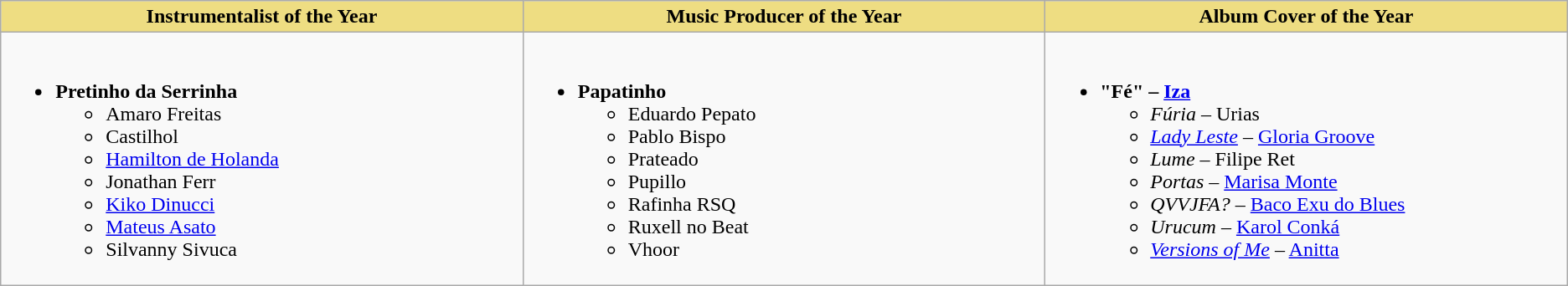<table class="wikitable">
<tr>
<th style="background:#EEDD82;width:20%">Instrumentalist of the Year</th>
<th style="background:#EEDD82;width:20%">Music Producer of the Year</th>
<th style="background:#EEDD82;width:20%">Album Cover of the Year</th>
</tr>
<tr>
<td valign="top"><br><ul><li><strong>Pretinho da Serrinha</strong><ul><li>Amaro Freitas</li><li>Castilhol</li><li><a href='#'>Hamilton de Holanda</a></li><li>Jonathan Ferr</li><li><a href='#'>Kiko Dinucci</a></li><li><a href='#'>Mateus Asato</a></li><li>Silvanny Sivuca</li></ul></li></ul></td>
<td valign="top"><br><ul><li><strong>Papatinho</strong><ul><li>Eduardo Pepato</li><li>Pablo Bispo</li><li>Prateado</li><li>Pupillo</li><li>Rafinha RSQ</li><li>Ruxell no Beat</li><li>Vhoor</li></ul></li></ul></td>
<td valign="top"><br><ul><li><strong>"Fé" – <a href='#'>Iza</a></strong><ul><li><em>Fúria</em> – Urias</li><li><em><a href='#'>Lady Leste</a></em> – <a href='#'>Gloria Groove</a></li><li><em>Lume</em> – Filipe Ret</li><li><em>Portas</em> – <a href='#'>Marisa Monte</a></li><li><em>QVVJFA?</em> – <a href='#'>Baco Exu do Blues</a></li><li><em>Urucum</em> – <a href='#'>Karol Conká</a></li><li><em><a href='#'>Versions of Me</a></em> – <a href='#'>Anitta</a></li></ul></li></ul></td>
</tr>
</table>
